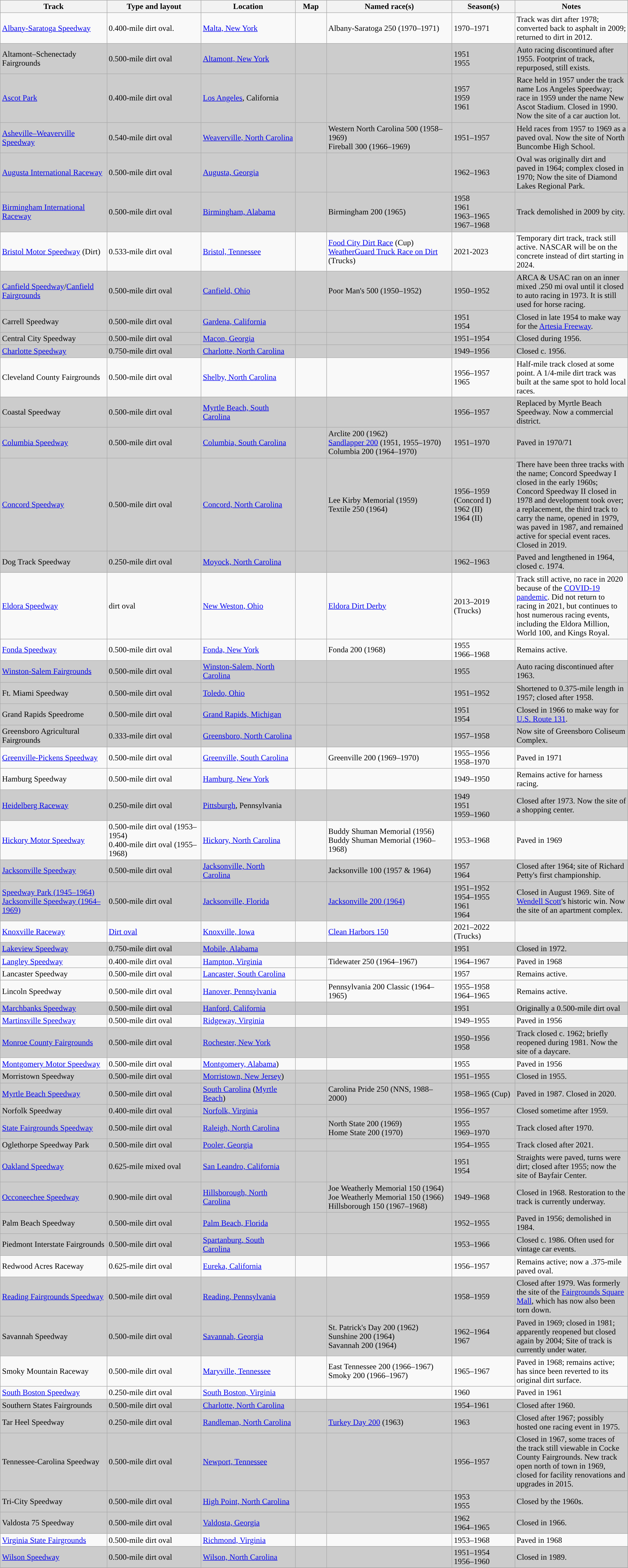<table class="wikitable sortable" style="width:100%;">
<tr>
<th style="width:17%;">Track</th>
<th style="width:15%;">Type and layout</th>
<th style="width:15%;">Location</th>
<th style="width:5%;">Map</th>
<th style="width:20%;">Named race(s)</th>
<th style="width:10%;">Season(s)</th>
<th style="width:18%;">Notes</th>
</tr>
<tr>
<td><a href='#'>Albany-Saratoga Speedway</a></td>
<td>0.400-mile dirt oval.</td>
<td><a href='#'>Malta, New York</a></td>
<td></td>
<td>Albany-Saratoga 250 (1970–1971)</td>
<td>1970–1971</td>
<td>Track was dirt after 1978; converted back to asphalt in 2009; returned to dirt in 2012.</td>
</tr>
<tr style="background:#CCCCCC;">
<td>Altamont–Schenectady Fairgrounds</td>
<td>0.500-mile dirt oval</td>
<td><a href='#'>Altamont, New York</a></td>
<td></td>
<td></td>
<td>1951<br>1955</td>
<td>Auto racing discontinued after 1955. Footprint of track, repurposed, still exists.</td>
</tr>
<tr style="background:#CCCCCC;">
<td><a href='#'>Ascot Park</a></td>
<td>0.400-mile dirt oval</td>
<td><a href='#'>Los Angeles</a>, California</td>
<td></td>
<td></td>
<td>1957<br>1959<br>1961</td>
<td>Race held in 1957 under the track name Los Angeles Speedway; race in 1959 under the name New Ascot Stadium. Closed in 1990. Now the site of a car auction lot.</td>
</tr>
<tr style="background:#CCCCCC;">
<td><a href='#'>Asheville–Weaverville Speedway</a></td>
<td>0.540-mile dirt oval</td>
<td><a href='#'>Weaverville, North Carolina</a></td>
<td></td>
<td>Western North Carolina 500 (1958–1969)<br>Fireball 300 (1966–1969)</td>
<td>1951–1957</td>
<td>Held races from 1957 to 1969 as a paved oval. Now the site of North Buncombe High School.</td>
</tr>
<tr style="background:#CCCCCC;">
<td><a href='#'>Augusta International Raceway</a></td>
<td>0.500-mile dirt oval</td>
<td><a href='#'>Augusta, Georgia</a></td>
<td></td>
<td></td>
<td>1962–1963</td>
<td>Oval was originally dirt and paved in 1964; complex closed in 1970; Now the site of Diamond Lakes Regional Park.</td>
</tr>
<tr style="background:#CCCCCC;">
<td><a href='#'>Birmingham International Raceway</a></td>
<td>0.500-mile dirt oval</td>
<td><a href='#'>Birmingham, Alabama</a></td>
<td></td>
<td>Birmingham 200 (1965)</td>
<td>1958<br>1961<br>1963–1965<br>1967–1968</td>
<td>Track demolished in 2009 by city.</td>
</tr>
<tr>
<td><a href='#'>Bristol Motor Speedway</a> (Dirt)</td>
<td>0.533-mile dirt oval</td>
<td><a href='#'>Bristol, Tennessee</a></td>
<td></td>
<td><a href='#'>Food City Dirt Race</a> (Cup)<br><a href='#'>WeatherGuard Truck Race on Dirt</a> (Trucks)</td>
<td>2021-2023</td>
<td>Temporary dirt track, track still active. NASCAR will be on the concrete instead of dirt starting in 2024.</td>
</tr>
<tr style="background:#CCCCCC;">
<td><a href='#'>Canfield Speedway</a>/<a href='#'>Canfield Fairgrounds</a></td>
<td>0.500-mile dirt oval</td>
<td><a href='#'>Canfield, Ohio</a></td>
<td></td>
<td>Poor Man's 500 (1950–1952)</td>
<td>1950–1952</td>
<td>ARCA & USAC ran on an inner mixed .250 mi oval until it closed to auto racing in 1973. It is still used for horse racing.</td>
</tr>
<tr style="background:#CCCCCC;">
<td>Carrell Speedway</td>
<td>0.500-mile dirt oval</td>
<td><a href='#'>Gardena, California</a></td>
<td></td>
<td></td>
<td>1951<br>1954</td>
<td>Closed in late 1954 to make way for the <a href='#'>Artesia Freeway</a>.</td>
</tr>
<tr style="background:#CCCCCC;">
<td>Central City Speedway</td>
<td>0.500-mile dirt oval</td>
<td><a href='#'>Macon, Georgia</a></td>
<td></td>
<td></td>
<td>1951–1954</td>
<td>Closed during 1956.</td>
</tr>
<tr style="background:#CCCCCC;">
<td><a href='#'>Charlotte Speedway</a></td>
<td>0.750-mile dirt oval</td>
<td><a href='#'>Charlotte, North Carolina</a></td>
<td></td>
<td></td>
<td>1949–1956</td>
<td>Closed c. 1956.</td>
</tr>
<tr>
<td>Cleveland County Fairgrounds</td>
<td>0.500-mile dirt oval</td>
<td><a href='#'>Shelby, North Carolina</a></td>
<td></td>
<td></td>
<td>1956–1957<br>1965</td>
<td>Half-mile track closed at some point. A 1/4-mile dirt track was built at the same spot to hold local races.</td>
</tr>
<tr style="background:#CCCCCC;">
<td>Coastal Speedway</td>
<td>0.500-mile dirt oval</td>
<td><a href='#'>Myrtle Beach, South Carolina</a></td>
<td></td>
<td></td>
<td>1956–1957</td>
<td>Replaced by Myrtle Beach Speedway. Now a commercial district.</td>
</tr>
<tr style="background:#CCCCCC;">
<td><a href='#'>Columbia Speedway</a></td>
<td>0.500-mile dirt oval</td>
<td><a href='#'>Columbia, South Carolina</a></td>
<td></td>
<td>Arclite 200 (1962)<br><a href='#'>Sandlapper 200</a> (1951, 1955–1970)<br>Columbia 200 (1964–1970)</td>
<td>1951–1970</td>
<td>Paved in 1970/71</td>
</tr>
<tr style="background:#CCCCCC;">
<td><a href='#'>Concord Speedway</a></td>
<td>0.500-mile dirt oval</td>
<td><a href='#'>Concord, North Carolina</a></td>
<td></td>
<td>Lee Kirby Memorial (1959)<br>Textile 250 (1964)</td>
<td>1956–1959 (Concord I)<br>1962 (II)<br>1964 (II)</td>
<td>There have been three tracks with the name; Concord Speedway I closed in the early 1960s; Concord Speedway II closed in 1978 and development took over; a replacement, the third track to carry the name, opened in 1979, was paved in 1987, and remained active for special event races. Closed in 2019.</td>
</tr>
<tr style="background:#CCCCCC;">
<td>Dog Track Speedway</td>
<td>0.250-mile dirt oval</td>
<td><a href='#'>Moyock, North Carolina</a></td>
<td></td>
<td></td>
<td>1962–1963</td>
<td>Paved and lengthened in 1964, closed c. 1974.</td>
</tr>
<tr>
<td><a href='#'>Eldora Speedway</a></td>
<td> dirt oval</td>
<td><a href='#'>New Weston, Ohio</a></td>
<td><br></td>
<td><a href='#'>Eldora Dirt Derby</a></td>
<td>2013–2019 (Trucks)</td>
<td>Track still active, no race in 2020 because of the <a href='#'>COVID-19 pandemic</a>. Did not return to racing in 2021, but continues to host numerous racing events, including the Eldora Million, World 100, and Kings Royal.</td>
</tr>
<tr>
<td><a href='#'>Fonda Speedway</a></td>
<td>0.500-mile dirt oval</td>
<td><a href='#'>Fonda, New York</a></td>
<td></td>
<td>Fonda 200 (1968)</td>
<td>1955<br>1966–1968</td>
<td>Remains active.</td>
</tr>
<tr style="background:#CCCCCC;">
<td><a href='#'>Winston-Salem Fairgrounds</a></td>
<td>0.500-mile dirt oval</td>
<td><a href='#'>Winston-Salem, North Carolina</a></td>
<td></td>
<td></td>
<td>1955</td>
<td>Auto racing discontinued after 1963.</td>
</tr>
<tr style="background:#CCCCCC;">
<td>Ft. Miami Speedway</td>
<td>0.500-mile dirt oval</td>
<td><a href='#'>Toledo, Ohio</a></td>
<td></td>
<td></td>
<td>1951–1952</td>
<td>Shortened to 0.375-mile length in 1957; closed after 1958.</td>
</tr>
<tr style="background:#CCCCCC;">
<td>Grand Rapids Speedrome</td>
<td>0.500-mile dirt oval</td>
<td><a href='#'>Grand Rapids, Michigan</a></td>
<td></td>
<td></td>
<td>1951<br>1954</td>
<td>Closed in 1966 to make way for <a href='#'>U.S. Route 131</a>.</td>
</tr>
<tr style="background:#CCCCCC;">
<td>Greensboro Agricultural Fairgrounds</td>
<td>0.333-mile dirt oval</td>
<td><a href='#'>Greensboro, North Carolina</a></td>
<td></td>
<td></td>
<td>1957–1958</td>
<td>Now site of Greensboro Coliseum Complex.</td>
</tr>
<tr>
<td><a href='#'>Greenville-Pickens Speedway</a></td>
<td>0.500-mile dirt oval</td>
<td><a href='#'>Greenville, South Carolina</a></td>
<td></td>
<td>Greenville 200 (1969–1970)</td>
<td>1955–1956<br>1958–1970</td>
<td>Paved in 1971</td>
</tr>
<tr>
<td>Hamburg Speedway</td>
<td>0.500-mile dirt oval</td>
<td><a href='#'>Hamburg, New York</a></td>
<td></td>
<td></td>
<td>1949–1950</td>
<td>Remains active for harness racing.</td>
</tr>
<tr style="background:#CCCCCC;">
<td><a href='#'>Heidelberg Raceway</a></td>
<td>0.250-mile dirt oval</td>
<td><a href='#'>Pittsburgh</a>, Pennsylvania</td>
<td></td>
<td></td>
<td>1949<br>1951<br>1959–1960</td>
<td>Closed after 1973. Now the site of a shopping center.</td>
</tr>
<tr>
<td><a href='#'>Hickory Motor Speedway</a></td>
<td>0.500-mile dirt oval (1953–1954)<br>0.400-mile dirt oval (1955–1968)</td>
<td><a href='#'>Hickory, North Carolina</a></td>
<td></td>
<td>Buddy Shuman Memorial (1956)<br>Buddy Shuman Memorial (1960–1968)</td>
<td>1953–1968</td>
<td>Paved in 1969</td>
</tr>
<tr style="background:#CCCCCC;">
<td><a href='#'>Jacksonville Speedway</a></td>
<td>0.500-mile dirt oval</td>
<td><a href='#'>Jacksonville, North Carolina</a></td>
<td></td>
<td>Jacksonville 100 (1957 & 1964)</td>
<td>1957<br>1964</td>
<td>Closed after 1964; site of Richard Petty's first championship.</td>
</tr>
<tr style="background:#CCCCCC;">
<td><a href='#'>Speedway Park (1945–1964)<br>Jacksonville Speedway (1964–1969)</a></td>
<td>0.500-mile dirt oval</td>
<td><a href='#'>Jacksonville, Florida</a></td>
<td></td>
<td><a href='#'>Jacksonville 200 (1964)</a></td>
<td>1951–1952<br>1954–1955<br>1961<br>1964</td>
<td>Closed in August 1969. Site of <a href='#'>Wendell Scott</a>'s historic win.  Now the site of an apartment complex.</td>
</tr>
<tr>
<td><a href='#'>Knoxville Raceway</a></td>
<td> <a href='#'>Dirt oval</a></td>
<td><a href='#'>Knoxville, Iowa</a></td>
<td></td>
<td><a href='#'>Clean Harbors 150</a></td>
<td>2021–2022 (Trucks)</td>
</tr>
<tr style="background:#CCCCCC;">
<td><a href='#'>Lakeview Speedway</a></td>
<td>0.750-mile dirt oval</td>
<td><a href='#'>Mobile, Alabama</a></td>
<td></td>
<td></td>
<td>1951</td>
<td>Closed in 1972.</td>
</tr>
<tr>
<td><a href='#'>Langley Speedway</a></td>
<td>0.400-mile dirt oval</td>
<td><a href='#'>Hampton, Virginia</a></td>
<td></td>
<td>Tidewater 250 (1964–1967)</td>
<td>1964–1967</td>
<td>Paved in 1968</td>
</tr>
<tr>
<td>Lancaster Speedway</td>
<td>0.500-mile dirt oval</td>
<td><a href='#'>Lancaster, South Carolina</a></td>
<td></td>
<td></td>
<td>1957</td>
<td>Remains active.</td>
</tr>
<tr>
<td Lincoln Speedway (Pennsylvania)>Lincoln Speedway</td>
<td>0.500-mile dirt oval</td>
<td><a href='#'>Hanover, Pennsylvania</a></td>
<td></td>
<td>Pennsylvania 200 Classic (1964–1965)</td>
<td>1955–1958<br>1964–1965</td>
<td>Remains active.</td>
</tr>
<tr style="background:#CCCCCC;">
<td><a href='#'>Marchbanks Speedway</a></td>
<td>0.500-mile dirt oval</td>
<td><a href='#'>Hanford, California</a></td>
<td></td>
<td></td>
<td>1951</td>
<td>Originally a 0.500-mile dirt oval</td>
</tr>
<tr>
<td><a href='#'>Martinsville Speedway</a></td>
<td>0.500-mile dirt oval</td>
<td><a href='#'>Ridgeway, Virginia</a></td>
<td></td>
<td></td>
<td>1949–1955</td>
<td>Paved in 1956</td>
</tr>
<tr style="background:#CCCCCC;">
<td><a href='#'>Monroe County Fairgrounds</a></td>
<td>0.500-mile dirt oval</td>
<td><a href='#'>Rochester, New York</a></td>
<td></td>
<td></td>
<td>1950–1956<br>1958</td>
<td>Track closed c. 1962; briefly reopened during 1981. Now the site of a daycare.</td>
</tr>
<tr>
<td><a href='#'>Montgomery Motor Speedway</a></td>
<td>0.500-mile dirt oval</td>
<td><a href='#'>Montgomery, Alabama</a>)</td>
<td></td>
<td></td>
<td>1955</td>
<td>Paved in 1956</td>
</tr>
<tr style="background:#CCCCCC;">
<td>Morristown Speedway</td>
<td>0.500-mile dirt oval</td>
<td><a href='#'>Morristown, New Jersey</a>)</td>
<td></td>
<td></td>
<td>1951–1955</td>
<td>Closed in 1955.</td>
</tr>
<tr style="background:#CCCCCC;">
<td><a href='#'>Myrtle Beach Speedway</a></td>
<td>0.500-mile dirt oval</td>
<td><a href='#'>South Carolina</a> (<a href='#'>Myrtle Beach</a>)</td>
<td></td>
<td>Carolina Pride 250 (NNS, 1988–2000)</td>
<td>1958–1965 (Cup)</td>
<td>Paved in 1987. Closed in 2020.</td>
</tr>
<tr style="background:#CCCCCC;">
<td>Norfolk Speedway</td>
<td>0.400-mile dirt oval</td>
<td><a href='#'>Norfolk, Virginia</a></td>
<td></td>
<td></td>
<td>1956–1957</td>
<td>Closed sometime after 1959.</td>
</tr>
<tr style="background:#CCCCCC;">
<td><a href='#'>State Fairgrounds Speedway</a></td>
<td>0.500-mile dirt oval</td>
<td><a href='#'>Raleigh, North Carolina</a></td>
<td></td>
<td>North State 200 (1969)<br>Home State 200 (1970)</td>
<td>1955<br>1969–1970</td>
<td>Track closed after 1970.</td>
</tr>
<tr style="background:#CCCCCC">
<td>Oglethorpe Speedway Park</td>
<td>0.500-mile dirt oval</td>
<td><a href='#'>Pooler, Georgia</a></td>
<td></td>
<td></td>
<td>1954–1955</td>
<td>Track closed after 2021.</td>
</tr>
<tr style="background:#CCCCCC;">
<td><a href='#'>Oakland Speedway</a></td>
<td>0.625-mile mixed oval</td>
<td><a href='#'>San Leandro, California</a></td>
<td></td>
<td></td>
<td>1951<br>1954</td>
<td>Straights were paved, turns were dirt; closed after 1955; now the site of Bayfair Center.</td>
</tr>
<tr style="background:#CCCCCC;">
<td><a href='#'>Occoneechee Speedway</a></td>
<td>0.900-mile dirt oval</td>
<td><a href='#'>Hillsborough, North Carolina</a></td>
<td></td>
<td>Joe Weatherly Memorial 150 (1964)<br>Joe Weatherly Memorial 150 (1966)<br>Hillsborough 150 (1967–1968)</td>
<td>1949–1968</td>
<td>Closed in 1968. Restoration to the track is currently underway.</td>
</tr>
<tr style="background:#CCCCCC;">
<td>Palm Beach Speedway</td>
<td>0.500-mile dirt oval</td>
<td><a href='#'>Palm Beach, Florida</a></td>
<td></td>
<td></td>
<td>1952–1955</td>
<td>Paved in 1956; demolished in 1984.</td>
</tr>
<tr style="background:#CCCCCC;">
<td>Piedmont Interstate Fairgrounds</td>
<td>0.500-mile dirt oval</td>
<td><a href='#'>Spartanburg, South Carolina</a></td>
<td></td>
<td></td>
<td>1953–1966</td>
<td>Closed c. 1986. Often used for vintage car events.</td>
</tr>
<tr>
<td>Redwood Acres Raceway</td>
<td>0.625-mile dirt oval</td>
<td><a href='#'>Eureka, California</a></td>
<td></td>
<td></td>
<td>1956–1957</td>
<td>Remains active; now a .375-mile paved oval.</td>
</tr>
<tr style="background:#CCCCCC;">
<td><a href='#'>Reading Fairgrounds Speedway</a></td>
<td>0.500-mile dirt oval</td>
<td><a href='#'>Reading, Pennsylvania</a></td>
<td></td>
<td></td>
<td>1958–1959</td>
<td>Closed after 1979. Was formerly the site of the <a href='#'>Fairgrounds Square Mall</a>, which has now also been torn down.</td>
</tr>
<tr style="background:#CCCCCC;">
<td>Savannah Speedway</td>
<td>0.500-mile dirt oval</td>
<td><a href='#'>Savannah, Georgia</a></td>
<td></td>
<td>St. Patrick's Day 200 (1962)<br>Sunshine 200 (1964)<br>Savannah 200 (1964)</td>
<td>1962–1964<br>1967</td>
<td>Paved in 1969; closed in 1981; apparently reopened but closed again by 2004; Site of track is currently under water.</td>
</tr>
<tr>
<td>Smoky Mountain Raceway</td>
<td>0.500-mile dirt oval</td>
<td><a href='#'>Maryville, Tennessee</a></td>
<td></td>
<td>East Tennessee 200 (1966–1967)<br>Smoky 200 (1966–1967)</td>
<td>1965–1967</td>
<td>Paved in 1968; remains active; has since been reverted to its original dirt surface.</td>
</tr>
<tr>
<td><a href='#'>South Boston Speedway</a></td>
<td>0.250-mile dirt oval</td>
<td><a href='#'>South Boston, Virginia</a></td>
<td></td>
<td></td>
<td>1960</td>
<td>Paved in 1961</td>
</tr>
<tr style="background:#CCCCCC;">
<td>Southern States Fairgrounds</td>
<td>0.500-mile dirt oval</td>
<td><a href='#'>Charlotte, North Carolina</a></td>
<td></td>
<td></td>
<td>1954–1961</td>
<td>Closed after 1960.</td>
</tr>
<tr style="background:#CCCCCC;">
<td>Tar Heel Speedway</td>
<td>0.250-mile dirt oval</td>
<td><a href='#'>Randleman, North Carolina</a></td>
<td></td>
<td><a href='#'>Turkey Day 200</a> (1963)</td>
<td>1963</td>
<td>Closed after 1967; possibly hosted one racing event in 1975.</td>
</tr>
<tr style="background:#CCCCCC;">
<td>Tennessee-Carolina Speedway</td>
<td>0.500-mile dirt oval</td>
<td><a href='#'>Newport, Tennessee</a></td>
<td></td>
<td></td>
<td>1956–1957</td>
<td>Closed in 1967, some traces of the track still viewable in Cocke County Fairgrounds. New track open north of town in 1969, closed for facility renovations and upgrades in 2015.</td>
</tr>
<tr style="background:#CCCCCC;">
<td>Tri-City Speedway</td>
<td>0.500-mile dirt oval</td>
<td><a href='#'>High Point, North Carolina</a></td>
<td></td>
<td></td>
<td>1953<br>1955</td>
<td>Closed by the 1960s.</td>
</tr>
<tr style="background:#CCCCCC;">
<td>Valdosta 75 Speedway</td>
<td>0.500-mile dirt oval</td>
<td><a href='#'>Valdosta, Georgia</a></td>
<td></td>
<td></td>
<td>1962<br>1964–1965<br></td>
<td>Closed in 1966.</td>
</tr>
<tr>
<td><a href='#'>Virginia State Fairgrounds</a></td>
<td>0.500-mile dirt oval</td>
<td><a href='#'>Richmond, Virginia</a></td>
<td></td>
<td></td>
<td>1953–1968</td>
<td>Paved in 1968</td>
</tr>
<tr style="background:#CCCCCC;">
<td><a href='#'>Wilson Speedway</a></td>
<td>0.500-mile dirt oval</td>
<td><a href='#'>Wilson, North Carolina</a></td>
<td></td>
<td></td>
<td>1951–1954<br>1956–1960</td>
<td>Closed in 1989.</td>
</tr>
<tr>
</tr>
</table>
